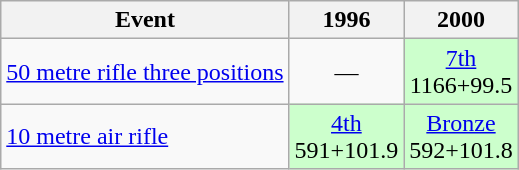<table class="wikitable" style="text-align: center">
<tr>
<th>Event</th>
<th>1996</th>
<th>2000</th>
</tr>
<tr>
<td align=left><a href='#'>50 metre rifle three positions</a></td>
<td>—</td>
<td style="background: #ccffcc"><a href='#'>7th</a><br>1166+99.5</td>
</tr>
<tr>
<td align=left><a href='#'>10 metre air rifle</a></td>
<td style="background: #ccffcc"><a href='#'>4th</a><br>591+101.9</td>
<td style="background: #ccffcc"> <a href='#'>Bronze</a><br>592+101.8</td>
</tr>
</table>
